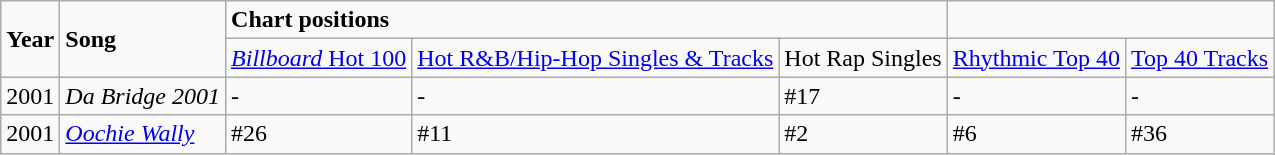<table class="wikitable">
<tr>
<td rowspan="2"><strong>Year</strong></td>
<td rowspan="2"><strong>Song</strong></td>
<td colspan="3"><strong>Chart positions</strong></td>
</tr>
<tr>
<td><a href='#'><em>Billboard</em> Hot 100</a></td>
<td><a href='#'>Hot R&B/Hip-Hop Singles & Tracks</a></td>
<td>Hot Rap Singles</td>
<td><a href='#'>Rhythmic Top 40</a></td>
<td><a href='#'>Top 40 Tracks</a></td>
</tr>
<tr>
<td>2001</td>
<td><em>Da Bridge 2001</em></td>
<td>-</td>
<td>-</td>
<td>#17</td>
<td>-</td>
<td>-</td>
</tr>
<tr>
<td>2001</td>
<td><em><a href='#'>Oochie Wally</a></em></td>
<td>#26</td>
<td>#11</td>
<td>#2</td>
<td>#6</td>
<td>#36</td>
</tr>
</table>
